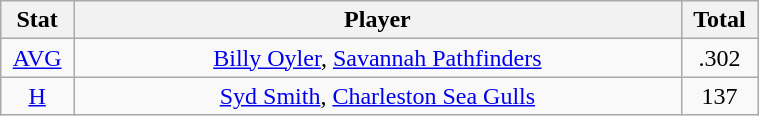<table class="wikitable" width="40%" style="text-align:center;">
<tr>
<th width="5%">Stat</th>
<th width="60%">Player</th>
<th width="5%">Total</th>
</tr>
<tr>
<td><a href='#'>AVG</a></td>
<td><a href='#'>Billy Oyler</a>, <a href='#'>Savannah Pathfinders</a></td>
<td>.302</td>
</tr>
<tr>
<td><a href='#'>H</a></td>
<td><a href='#'>Syd Smith</a>, <a href='#'>Charleston Sea Gulls</a></td>
<td>137</td>
</tr>
</table>
